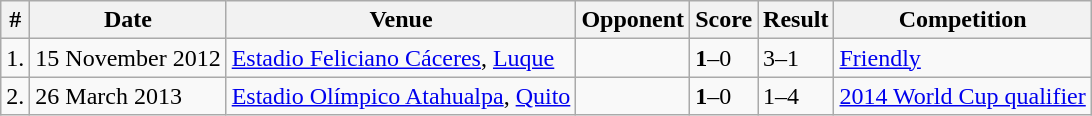<table class="wikitable">
<tr>
<th>#</th>
<th>Date</th>
<th>Venue</th>
<th>Opponent</th>
<th>Score</th>
<th>Result</th>
<th>Competition</th>
</tr>
<tr>
<td>1.</td>
<td>15 November 2012</td>
<td><a href='#'>Estadio Feliciano Cáceres</a>, <a href='#'>Luque</a></td>
<td></td>
<td><strong>1</strong>–0</td>
<td>3–1</td>
<td><a href='#'>Friendly</a></td>
</tr>
<tr>
<td>2.</td>
<td>26 March 2013</td>
<td><a href='#'>Estadio Olímpico Atahualpa</a>, <a href='#'>Quito</a></td>
<td></td>
<td><strong>1</strong>–0</td>
<td>1–4</td>
<td><a href='#'>2014 World Cup qualifier</a></td>
</tr>
</table>
